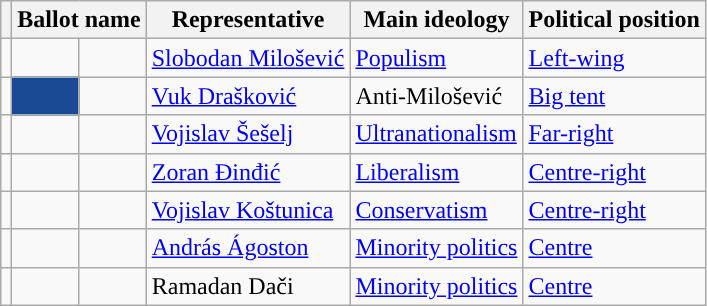<table class="wikitable">
<tr>
<th></th>
<th colspan="2">Ballot name</th>
<th>Representative</th>
<th>Main ideology</th>
<th>Political position</th>
</tr>
<tr>
<td></td>
<td style="background:"></td>
<td></td>
<td><a href='#'>Slobodan Milošević</a></td>
<td><a href='#'>Populism</a></td>
<td><a href='#'>Left-wing</a></td>
</tr>
<tr>
<td></td>
<td style="background:#1A4A96"></td>
<td></td>
<td><a href='#'>Vuk Drašković</a></td>
<td>Anti-Milošević</td>
<td><a href='#'>Big tent</a></td>
</tr>
<tr>
<td></td>
<td style="background:"></td>
<td></td>
<td><a href='#'>Vojislav Šešelj</a></td>
<td><a href='#'>Ultranationalism</a></td>
<td><a href='#'>Far-right</a></td>
</tr>
<tr>
<td></td>
<td style="background:"></td>
<td></td>
<td><a href='#'>Zoran Đinđić</a></td>
<td><a href='#'>Liberalism</a></td>
<td><a href='#'>Centre-right</a></td>
</tr>
<tr>
<td></td>
<td style="background:"></td>
<td></td>
<td><a href='#'>Vojislav Koštunica</a></td>
<td><a href='#'>Conservatism</a></td>
<td><a href='#'>Centre-right</a></td>
</tr>
<tr>
<td></td>
<td style="background:"></td>
<td></td>
<td><a href='#'>András Ágoston</a></td>
<td><a href='#'>Minority politics</a></td>
<td><a href='#'>Centre</a></td>
</tr>
<tr>
<td></td>
<td style="background:"></td>
<td></td>
<td>Ramadan Dači</td>
<td><a href='#'>Minority politics</a></td>
<td><a href='#'>Centre</a></td>
</tr>
</table>
